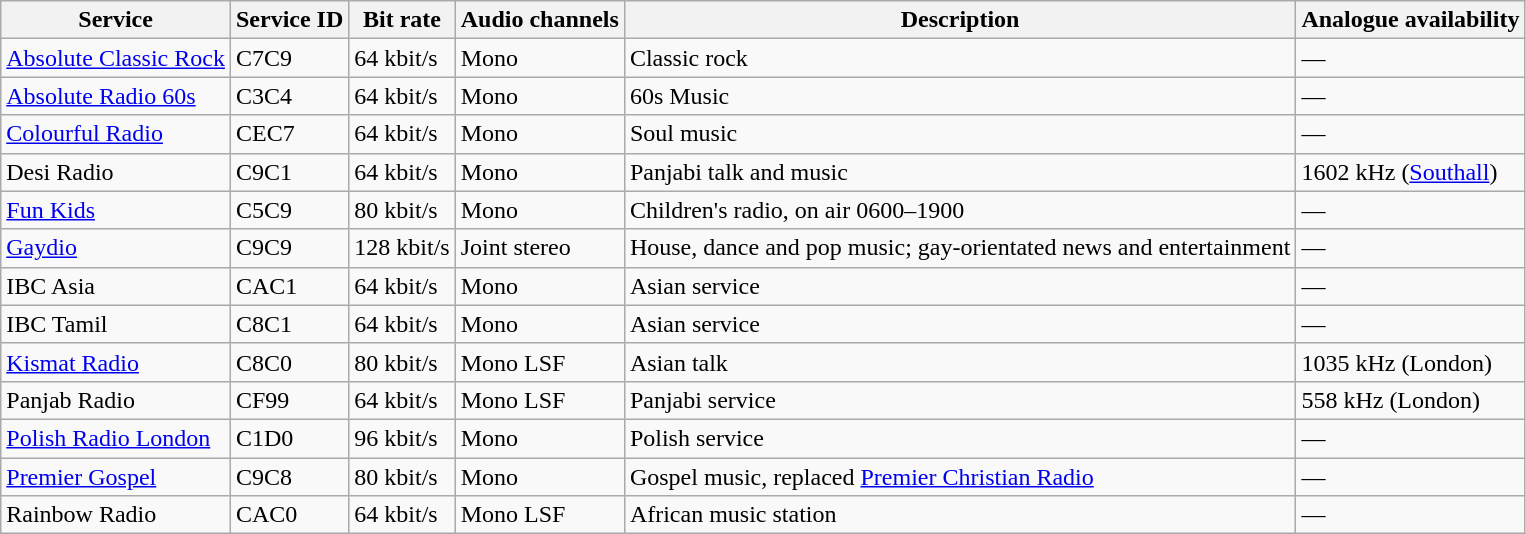<table class="wikitable sortable">
<tr>
<th>Service</th>
<th>Service ID</th>
<th>Bit rate</th>
<th>Audio channels</th>
<th>Description</th>
<th>Analogue availability</th>
</tr>
<tr>
<td><a href='#'>Absolute Classic Rock</a></td>
<td>C7C9</td>
<td>64 kbit/s</td>
<td>Mono</td>
<td>Classic rock</td>
<td>—</td>
</tr>
<tr>
<td><a href='#'>Absolute Radio 60s</a></td>
<td>C3C4</td>
<td>64 kbit/s</td>
<td>Mono</td>
<td>60s Music</td>
<td>—</td>
</tr>
<tr>
<td><a href='#'>Colourful Radio</a></td>
<td>CEC7</td>
<td>64 kbit/s</td>
<td>Mono</td>
<td>Soul music</td>
<td>—</td>
</tr>
<tr>
<td>Desi Radio</td>
<td>C9C1</td>
<td>64 kbit/s</td>
<td>Mono</td>
<td>Panjabi talk and music</td>
<td>1602 kHz (<a href='#'>Southall</a>)</td>
</tr>
<tr>
<td><a href='#'>Fun Kids</a></td>
<td>C5C9</td>
<td>80 kbit/s</td>
<td>Mono</td>
<td>Children's radio, on air 0600–1900</td>
<td>—</td>
</tr>
<tr>
<td><a href='#'>Gaydio</a></td>
<td>C9C9</td>
<td>128 kbit/s</td>
<td>Joint stereo</td>
<td>House, dance and pop music; gay-orientated news and entertainment</td>
<td>—</td>
</tr>
<tr>
<td>IBC Asia</td>
<td>CAC1</td>
<td>64 kbit/s</td>
<td>Mono</td>
<td>Asian service</td>
<td>—</td>
</tr>
<tr>
<td>IBC Tamil</td>
<td>C8C1</td>
<td>64 kbit/s</td>
<td>Mono</td>
<td>Asian service</td>
<td>—</td>
</tr>
<tr>
<td><a href='#'>Kismat Radio</a></td>
<td>C8C0</td>
<td>80 kbit/s</td>
<td>Mono LSF</td>
<td>Asian talk</td>
<td>1035 kHz (London)</td>
</tr>
<tr>
<td>Panjab Radio</td>
<td>CF99</td>
<td>64 kbit/s</td>
<td>Mono LSF</td>
<td>Panjabi service</td>
<td>558 kHz (London)</td>
</tr>
<tr>
<td><a href='#'>Polish Radio London</a></td>
<td>C1D0</td>
<td>96 kbit/s</td>
<td>Mono</td>
<td>Polish service</td>
<td>—</td>
</tr>
<tr>
<td><a href='#'>Premier Gospel</a></td>
<td>C9C8</td>
<td>80 kbit/s</td>
<td>Mono</td>
<td>Gospel music, replaced <a href='#'>Premier Christian Radio</a></td>
<td>—</td>
</tr>
<tr>
<td>Rainbow Radio</td>
<td>CAC0</td>
<td>64 kbit/s</td>
<td>Mono LSF</td>
<td>African music station</td>
<td>—</td>
</tr>
</table>
